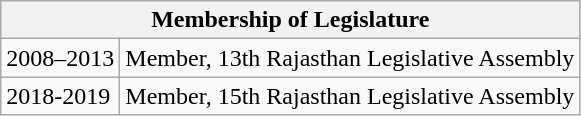<table class="wikitable">
<tr>
<th colspan=2>Membership of Legislature</th>
</tr>
<tr>
<td>2008–2013</td>
<td>Member, 13th Rajasthan Legislative Assembly</td>
</tr>
<tr>
<td>2018-2019</td>
<td>Member, 15th Rajasthan Legislative Assembly</td>
</tr>
</table>
